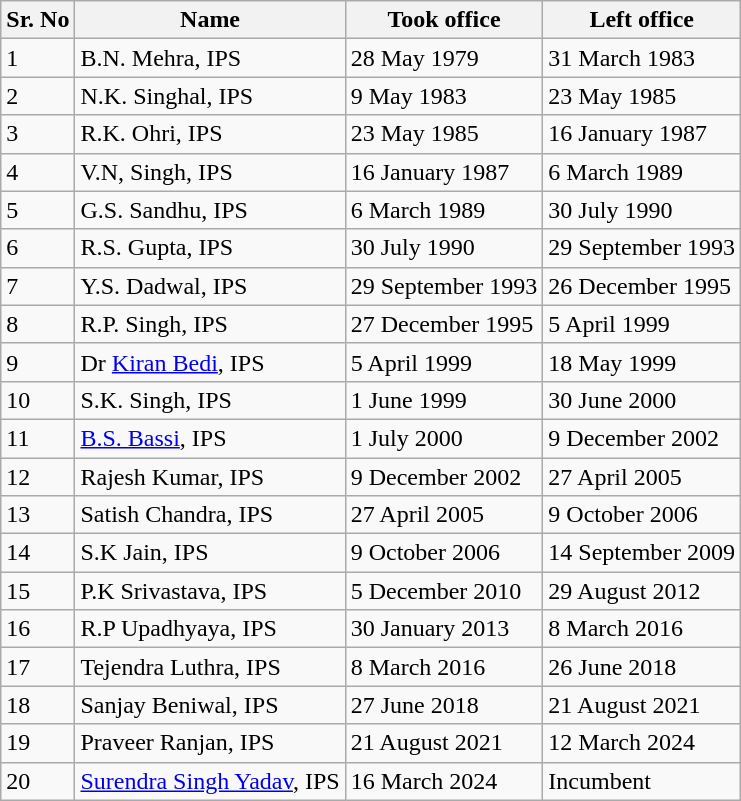<table class="wikitable">
<tr>
<th>Sr. No</th>
<th>Name</th>
<th>Took office</th>
<th>Left office</th>
</tr>
<tr>
<td>1</td>
<td>B.N. Mehra, IPS</td>
<td>28 May 1979</td>
<td>31 March 1983</td>
</tr>
<tr>
<td>2</td>
<td>N.K. Singhal, IPS</td>
<td>9 May 1983</td>
<td>23 May 1985</td>
</tr>
<tr>
<td>3</td>
<td>R.K. Ohri, IPS</td>
<td>23 May 1985</td>
<td>16 January 1987</td>
</tr>
<tr>
<td>4</td>
<td>V.N, Singh, IPS</td>
<td>16 January 1987</td>
<td>6 March 1989</td>
</tr>
<tr>
<td>5</td>
<td>G.S. Sandhu, IPS</td>
<td>6 March 1989</td>
<td>30 July 1990</td>
</tr>
<tr>
<td>6</td>
<td>R.S. Gupta, IPS</td>
<td>30 July 1990</td>
<td>29 September 1993</td>
</tr>
<tr>
<td>7</td>
<td>Y.S. Dadwal, IPS</td>
<td>29 September 1993</td>
<td>26 December 1995</td>
</tr>
<tr>
<td>8</td>
<td>R.P. Singh, IPS</td>
<td>27 December 1995</td>
<td>5 April 1999</td>
</tr>
<tr>
<td>9</td>
<td>Dr <a href='#'>Kiran Bedi</a>, IPS</td>
<td>5 April 1999</td>
<td>18 May 1999</td>
</tr>
<tr>
<td>10</td>
<td>S.K. Singh, IPS</td>
<td>1 June 1999</td>
<td>30 June 2000</td>
</tr>
<tr>
<td>11</td>
<td><a href='#'>B.S. Bassi</a>, IPS</td>
<td>1 July 2000</td>
<td>9 December 2002</td>
</tr>
<tr>
<td>12</td>
<td>Rajesh Kumar, IPS</td>
<td>9 December 2002</td>
<td>27 April 2005</td>
</tr>
<tr>
<td>13</td>
<td>Satish Chandra, IPS</td>
<td>27 April 2005</td>
<td>9 October 2006</td>
</tr>
<tr>
<td>14</td>
<td>S.K Jain, IPS</td>
<td>9 October 2006</td>
<td>14 September 2009</td>
</tr>
<tr>
<td>15</td>
<td>P.K Srivastava, IPS</td>
<td>5 December 2010</td>
<td>29 August 2012</td>
</tr>
<tr>
<td>16</td>
<td>R.P Upadhyaya, IPS</td>
<td>30 January 2013</td>
<td>8 March 2016</td>
</tr>
<tr>
<td>17</td>
<td>Tejendra Luthra, IPS</td>
<td>8 March 2016</td>
<td>26 June 2018</td>
</tr>
<tr>
<td>18</td>
<td>Sanjay Beniwal, IPS</td>
<td>27 June 2018</td>
<td>21 August 2021</td>
</tr>
<tr>
<td>19</td>
<td>Praveer Ranjan, IPS</td>
<td>21 August 2021</td>
<td>12 March 2024</td>
</tr>
<tr>
<td>20</td>
<td><a href='#'>Surendra Singh Yadav</a>, IPS</td>
<td>16 March 2024</td>
<td>Incumbent</td>
</tr>
</table>
